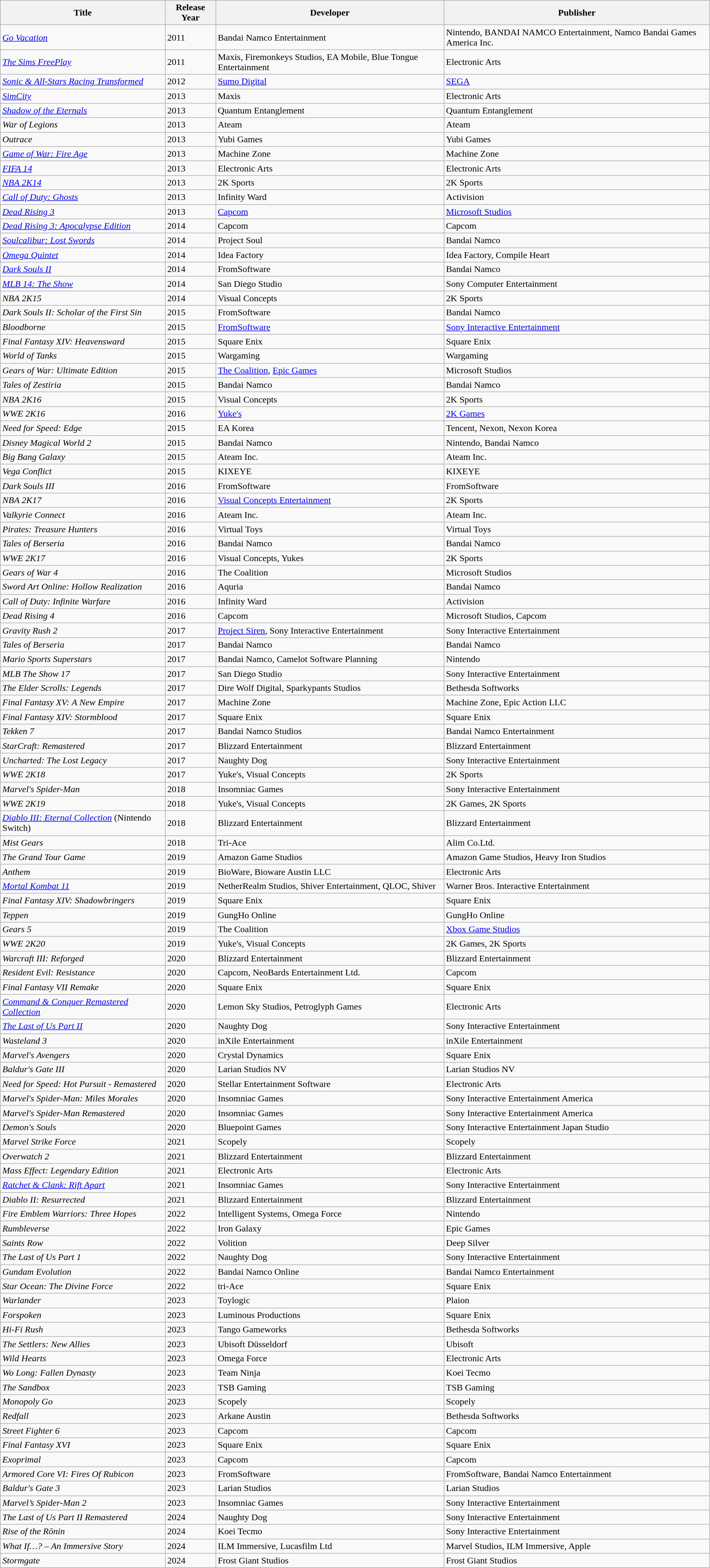<table class="wikitable sortable">
<tr>
<th>Title</th>
<th>Release Year</th>
<th>Developer</th>
<th>Publisher</th>
</tr>
<tr>
<td><em><a href='#'>Go Vacation</a></em></td>
<td>2011</td>
<td>Bandai Namco Entertainment</td>
<td>Nintendo, BANDAI NAMCO Entertainment, Namco Bandai Games America Inc.</td>
</tr>
<tr>
<td><em><a href='#'>The Sims FreePlay</a></em></td>
<td>2011</td>
<td>Maxis, Firemonkeys Studios, EA Mobile, Blue Tongue Entertainment</td>
<td>Electronic Arts</td>
</tr>
<tr>
<td><em><a href='#'>Sonic & All-Stars Racing Transformed</a></em></td>
<td>2012</td>
<td><a href='#'>Sumo Digital</a></td>
<td><a href='#'>SEGA</a></td>
</tr>
<tr>
<td><em><a href='#'>SimCity</a></em></td>
<td>2013</td>
<td>Maxis</td>
<td>Electronic Arts</td>
</tr>
<tr>
<td><em><a href='#'>Shadow of the Eternals</a></em></td>
<td>2013</td>
<td>Quantum Entanglement</td>
<td>Quantum Entanglement</td>
</tr>
<tr>
<td><em>War of Legions</em></td>
<td>2013</td>
<td>Ateam</td>
<td>Ateam</td>
</tr>
<tr>
<td><em>Outrace</em></td>
<td>2013</td>
<td>Yubi Games</td>
<td>Yubi Games</td>
</tr>
<tr>
<td><em><a href='#'>Game of War: Fire Age</a></em></td>
<td>2013</td>
<td>Machine Zone</td>
<td>Machine Zone</td>
</tr>
<tr>
<td><em><a href='#'>FIFA 14</a></em></td>
<td>2013</td>
<td>Electronic Arts</td>
<td>Electronic Arts</td>
</tr>
<tr>
<td><em><a href='#'>NBA 2K14</a></em></td>
<td>2013</td>
<td>2K Sports</td>
<td>2K Sports</td>
</tr>
<tr>
<td><em><a href='#'>Call of Duty: Ghosts</a></em></td>
<td>2013</td>
<td>Infinity Ward</td>
<td>Activision</td>
</tr>
<tr>
<td><em><a href='#'>Dead Rising 3</a></em></td>
<td>2013</td>
<td><a href='#'>Capcom</a></td>
<td><a href='#'>Microsoft Studios</a></td>
</tr>
<tr>
<td><em><a href='#'>Dead Rising 3: Apocalypse Edition</a></em></td>
<td>2014</td>
<td>Capcom</td>
<td>Capcom</td>
</tr>
<tr>
<td><em><a href='#'>Soulcalibur: Lost Swords</a></em></td>
<td>2014</td>
<td>Project Soul</td>
<td>Bandai Namco</td>
</tr>
<tr>
<td><em><a href='#'>Omega Quintet</a></em></td>
<td>2014</td>
<td>Idea Factory</td>
<td>Idea Factory, Compile Heart</td>
</tr>
<tr>
<td><em><a href='#'>Dark Souls II</a></em></td>
<td>2014</td>
<td>FromSoftware</td>
<td>Bandai Namco</td>
</tr>
<tr>
<td><em><a href='#'>MLB 14: The Show</a></em></td>
<td>2014</td>
<td>San Diego Studio</td>
<td>Sony Computer Entertainment</td>
</tr>
<tr>
<td><em>NBA 2K15</em></td>
<td>2014</td>
<td>Visual Concepts</td>
<td>2K Sports</td>
</tr>
<tr>
<td><em>Dark Souls II: Scholar of the First Sin</em></td>
<td>2015</td>
<td>FromSoftware</td>
<td>Bandai Namco</td>
</tr>
<tr>
<td><em>Bloodborne</em></td>
<td>2015</td>
<td><a href='#'>FromSoftware</a></td>
<td><a href='#'>Sony Interactive Entertainment</a></td>
</tr>
<tr>
<td><em>Final Fantasy XIV: Heavensward</em></td>
<td>2015</td>
<td>Square Enix</td>
<td>Square Enix</td>
</tr>
<tr>
<td><em>World of Tanks</em></td>
<td>2015</td>
<td>Wargaming</td>
<td>Wargaming</td>
</tr>
<tr>
<td><em>Gears of War: Ultimate Edition</em></td>
<td>2015</td>
<td><a href='#'>The Coalition</a>, <a href='#'>Epic Games</a></td>
<td>Microsoft Studios</td>
</tr>
<tr>
<td><em>Tales of Zestiria</em></td>
<td>2015</td>
<td>Bandai Namco</td>
<td>Bandai Namco</td>
</tr>
<tr>
<td><em>NBA 2K16</em></td>
<td>2015</td>
<td>Visual Concepts</td>
<td>2K Sports</td>
</tr>
<tr>
<td><em>WWE 2K16</em></td>
<td>2016</td>
<td><a href='#'>Yuke's</a></td>
<td><a href='#'>2K Games</a></td>
</tr>
<tr>
<td><em>Need for Speed: Edge</em></td>
<td>2015</td>
<td>EA Korea</td>
<td>Tencent, Nexon, Nexon Korea</td>
</tr>
<tr>
<td><em>Disney Magical World 2</em></td>
<td>2015</td>
<td>Bandai Namco</td>
<td>Nintendo, Bandai Namco</td>
</tr>
<tr>
<td><em>Big Bang Galaxy</em></td>
<td>2015</td>
<td>Ateam Inc.</td>
<td>Ateam Inc.</td>
</tr>
<tr>
<td><em>Vega Conflict</em></td>
<td>2015</td>
<td>KIXEYE</td>
<td>KIXEYE</td>
</tr>
<tr>
<td><em>Dark Souls III</em></td>
<td>2016</td>
<td>FromSoftware</td>
<td>FromSoftware</td>
</tr>
<tr>
<td><em>NBA 2K17</em></td>
<td>2016</td>
<td><a href='#'>Visual Concepts Entertainment</a></td>
<td>2K Sports</td>
</tr>
<tr>
<td><em>Valkyrie Connect</em></td>
<td>2016</td>
<td>Ateam Inc.</td>
<td>Ateam Inc.</td>
</tr>
<tr>
<td><em>Pirates: Treasure Hunters</em></td>
<td>2016</td>
<td>Virtual Toys</td>
<td>Virtual Toys</td>
</tr>
<tr>
<td><em>Tales of Berseria</em></td>
<td>2016</td>
<td>Bandai Namco</td>
<td>Bandai Namco</td>
</tr>
<tr>
<td><em>WWE 2K17</em></td>
<td>2016</td>
<td>Visual Concepts, Yukes</td>
<td>2K Sports</td>
</tr>
<tr>
<td><em>Gears of War 4</em></td>
<td>2016</td>
<td>The Coalition</td>
<td>Microsoft Studios</td>
</tr>
<tr>
<td><em>Sword Art Online: Hollow Realization</em></td>
<td>2016</td>
<td>Aquria</td>
<td>Bandai Namco</td>
</tr>
<tr>
<td><em>Call of Duty: Infinite Warfare</em></td>
<td>2016</td>
<td>Infinity Ward</td>
<td>Activision</td>
</tr>
<tr>
<td><em>Dead Rising 4</em></td>
<td>2016</td>
<td>Capcom</td>
<td>Microsoft Studios, Capcom</td>
</tr>
<tr>
<td><em>Gravity Rush 2</em></td>
<td>2017</td>
<td><a href='#'>Project Siren</a>, Sony Interactive Entertainment</td>
<td>Sony Interactive Entertainment</td>
</tr>
<tr>
<td><em>Tales of Berseria</em></td>
<td>2017</td>
<td>Bandai Namco</td>
<td>Bandai Namco</td>
</tr>
<tr>
<td><em>Mario Sports Superstars</em></td>
<td>2017</td>
<td>Bandai Namco, Camelot Software Planning</td>
<td>Nintendo</td>
</tr>
<tr>
<td><em>MLB The Show 17</em></td>
<td>2017</td>
<td>San Diego Studio</td>
<td>Sony Interactive Entertainment</td>
</tr>
<tr>
<td><em>The Elder Scrolls: Legends</em></td>
<td>2017</td>
<td>Dire Wolf Digital, Sparkypants Studios</td>
<td>Bethesda Softworks</td>
</tr>
<tr>
<td><em>Final Fantasy XV: A New Empire</em></td>
<td>2017</td>
<td>Machine Zone</td>
<td>Machine Zone, Epic Action LLC</td>
</tr>
<tr>
<td><em>Final Fantasy XIV: Stormblood</em></td>
<td>2017</td>
<td>Square Enix</td>
<td>Square Enix</td>
</tr>
<tr>
<td><em>Tekken 7</em></td>
<td>2017</td>
<td>Bandai Namco Studios</td>
<td>Bandai Namco Entertainment</td>
</tr>
<tr>
<td><em>StarCraft: Remastered</em></td>
<td>2017</td>
<td>Blizzard Entertainment</td>
<td>Blizzard Entertainment</td>
</tr>
<tr>
<td><em>Uncharted: The Lost Legacy</em></td>
<td>2017</td>
<td>Naughty Dog</td>
<td>Sony Interactive Entertainment</td>
</tr>
<tr>
<td><em>WWE 2K18</em></td>
<td>2017</td>
<td>Yuke's, Visual Concepts</td>
<td>2K Sports</td>
</tr>
<tr>
<td><em>Marvel's Spider-Man</em></td>
<td>2018</td>
<td>Insomniac Games</td>
<td>Sony Interactive Entertainment</td>
</tr>
<tr>
<td><em>WWE 2K19</em></td>
<td>2018</td>
<td>Yuke's, Visual Concepts</td>
<td>2K Games, 2K Sports</td>
</tr>
<tr>
<td><em><a href='#'>Diablo III: Eternal Collection</a></em> (Nintendo Switch)</td>
<td>2018</td>
<td>Blizzard Entertainment</td>
<td>Blizzard Entertainment</td>
</tr>
<tr>
<td><em>Mist Gears</em></td>
<td>2018</td>
<td>Tri-Ace</td>
<td>Alim Co.Ltd.</td>
</tr>
<tr>
<td><em>The Grand Tour Game</em></td>
<td>2019</td>
<td>Amazon Game Studios</td>
<td>Amazon Game Studios, Heavy Iron Studios</td>
</tr>
<tr>
<td><em>Anthem</em></td>
<td>2019</td>
<td>BioWare, Bioware Austin LLC</td>
<td>Electronic Arts</td>
</tr>
<tr>
<td><em><a href='#'>Mortal Kombat 11</a></em></td>
<td>2019</td>
<td>NetherRealm Studios, Shiver Entertainment, QLOC, Shiver</td>
<td>Warner Bros. Interactive Entertainment</td>
</tr>
<tr>
<td><em>Final Fantasy XIV: Shadowbringers</em></td>
<td>2019</td>
<td>Square Enix</td>
<td>Square Enix</td>
</tr>
<tr>
<td><em>Teppen</em></td>
<td>2019</td>
<td>GungHo Online</td>
<td>GungHo Online</td>
</tr>
<tr>
<td><em>Gears 5</em></td>
<td>2019</td>
<td>The Coalition</td>
<td><a href='#'>Xbox Game Studios</a></td>
</tr>
<tr>
<td><em>WWE 2K20</em></td>
<td>2019</td>
<td>Yuke's, Visual Concepts</td>
<td>2K Games, 2K Sports</td>
</tr>
<tr>
<td><em>Warcraft III: Reforged</em></td>
<td>2020</td>
<td>Blizzard Entertainment</td>
<td>Blizzard Entertainment</td>
</tr>
<tr>
<td><em>Resident Evil: Resistance</em></td>
<td>2020</td>
<td>Capcom, NeoBards Entertainment Ltd.</td>
<td>Capcom</td>
</tr>
<tr>
<td><em>Final Fantasy VII Remake</em></td>
<td>2020</td>
<td>Square Enix</td>
<td>Square Enix</td>
</tr>
<tr>
<td><em><a href='#'>Command & Conquer Remastered Collection</a></em></td>
<td>2020</td>
<td>Lemon Sky Studios, Petroglyph Games</td>
<td>Electronic Arts</td>
</tr>
<tr>
<td><em><a href='#'>The Last of Us Part II</a></em></td>
<td>2020</td>
<td>Naughty Dog</td>
<td>Sony Interactive Entertainment</td>
</tr>
<tr>
<td><em>Wasteland 3</em></td>
<td>2020</td>
<td>inXile Entertainment</td>
<td>inXile Entertainment</td>
</tr>
<tr>
<td><em>Marvel's Avengers</em></td>
<td>2020</td>
<td>Crystal Dynamics</td>
<td>Square Enix</td>
</tr>
<tr>
<td><em>Baldur's Gate III</em></td>
<td>2020</td>
<td>Larian Studios NV</td>
<td>Larian Studios NV</td>
</tr>
<tr>
<td><em>Need for Speed: Hot Pursuit - Remastered</em></td>
<td>2020</td>
<td>Stellar Entertainment Software</td>
<td>Electronic Arts</td>
</tr>
<tr>
<td><em>Marvel's Spider-Man: Miles Morales</em></td>
<td>2020</td>
<td>Insomniac Games</td>
<td>Sony Interactive Entertainment America</td>
</tr>
<tr>
<td><em>Marvel's Spider-Man Remastered</em></td>
<td>2020</td>
<td>Insomniac Games</td>
<td>Sony Interactive Entertainment America</td>
</tr>
<tr>
<td><em>Demon's Souls</em></td>
<td>2020</td>
<td>Bluepoint Games</td>
<td>Sony Interactive Entertainment Japan Studio</td>
</tr>
<tr>
<td><em>Marvel Strike Force</em></td>
<td>2021</td>
<td>Scopely</td>
<td>Scopely</td>
</tr>
<tr>
<td><em>Overwatch 2</em></td>
<td>2021</td>
<td>Blizzard Entertainment</td>
<td>Blizzard Entertainment</td>
</tr>
<tr>
<td><em>Mass Effect: Legendary Edition</em></td>
<td>2021</td>
<td>Electronic Arts</td>
<td>Electronic Arts</td>
</tr>
<tr>
<td><em><a href='#'>Ratchet & Clank: Rift Apart</a></em></td>
<td>2021</td>
<td>Insomniac Games</td>
<td>Sony Interactive Entertainment</td>
</tr>
<tr>
<td><em>Diablo II: Resurrected</em></td>
<td>2021</td>
<td>Blizzard Entertainment</td>
<td>Blizzard Entertainment</td>
</tr>
<tr>
<td><em>Fire Emblem Warriors: Three Hopes</em></td>
<td>2022</td>
<td>Intelligent Systems, Omega Force</td>
<td>Nintendo</td>
</tr>
<tr>
<td><em>Rumbleverse</em></td>
<td>2022</td>
<td>Iron Galaxy</td>
<td>Epic Games</td>
</tr>
<tr>
<td><em>Saints Row</em></td>
<td>2022</td>
<td>Volition </td>
<td>Deep Silver</td>
</tr>
<tr>
<td><em>The Last of Us Part 1</em></td>
<td>2022</td>
<td>Naughty Dog</td>
<td>Sony Interactive Entertainment</td>
</tr>
<tr>
<td><em>Gundam Evolution</em></td>
<td>2022</td>
<td>Bandai Namco Online</td>
<td>Bandai Namco Entertainment</td>
</tr>
<tr>
<td><em>Star Ocean: The Divine Force</em></td>
<td>2022</td>
<td>tri-Ace </td>
<td>Square Enix</td>
</tr>
<tr>
<td><em>Warlander</em></td>
<td>2023</td>
<td>Toylogic</td>
<td>Plaion</td>
</tr>
<tr>
<td><em>Forspoken</em></td>
<td>2023</td>
<td>Luminous Productions</td>
<td>Square Enix</td>
</tr>
<tr>
<td><em>Hi-Fi Rush</em></td>
<td>2023</td>
<td>Tango Gameworks</td>
<td>Bethesda Softworks</td>
</tr>
<tr>
<td><em>The Settlers: New Allies</em></td>
<td>2023</td>
<td>Ubisoft Düsseldorf </td>
<td>Ubisoft</td>
</tr>
<tr>
<td><em>Wild Hearts</em></td>
<td>2023</td>
<td>Omega Force </td>
<td>Electronic Arts</td>
</tr>
<tr>
<td><em>Wo Long: Fallen Dynasty</em></td>
<td>2023</td>
<td>Team Ninja </td>
<td>Koei Tecmo</td>
</tr>
<tr>
<td><em>The Sandbox</em></td>
<td>2023</td>
<td>TSB Gaming </td>
<td>TSB Gaming </td>
</tr>
<tr>
<td><em>Monopoly Go</em></td>
<td>2023</td>
<td>Scopely</td>
<td>Scopely</td>
</tr>
<tr>
<td><em>Redfall</em></td>
<td>2023</td>
<td>Arkane Austin</td>
<td>Bethesda Softworks</td>
</tr>
<tr>
<td><em>Street Fighter 6</em></td>
<td>2023</td>
<td>Capcom</td>
<td>Capcom</td>
</tr>
<tr>
<td><em>Final Fantasy XVI</em></td>
<td>2023</td>
<td>Square Enix</td>
<td>Square Enix</td>
</tr>
<tr>
<td><em>Exoprimal</em></td>
<td>2023</td>
<td>Capcom</td>
<td>Capcom</td>
</tr>
<tr>
<td><em>Armored Core VI: Fires Of Rubicon</em></td>
<td>2023</td>
<td>FromSoftware</td>
<td>FromSoftware, Bandai Namco Entertainment</td>
</tr>
<tr>
<td><em>Baldur's Gate 3</em></td>
<td>2023</td>
<td>Larian Studios</td>
<td>Larian Studios</td>
</tr>
<tr>
<td><em>Marvel’s Spider-Man 2</em></td>
<td>2023</td>
<td>Insomniac Games</td>
<td>Sony Interactive Entertainment</td>
</tr>
<tr>
<td><em>The Last of Us Part II Remastered</em></td>
<td>2024</td>
<td>Naughty Dog</td>
<td>Sony Interactive Entertainment</td>
</tr>
<tr>
<td><em>Rise of the Rōnin</em></td>
<td>2024</td>
<td>Koei Tecmo</td>
<td>Sony Interactive Entertainment</td>
</tr>
<tr>
<td><em>What If…? – An Immersive Story</em></td>
<td>2024</td>
<td>ILM Immersive, Lucasfilm Ltd</td>
<td>Marvel Studios, ILM Immersive, Apple</td>
</tr>
<tr>
<td><em>Stormgate</em></td>
<td>2024</td>
<td>Frost Giant Studios</td>
<td>Frost Giant Studios</td>
</tr>
</table>
